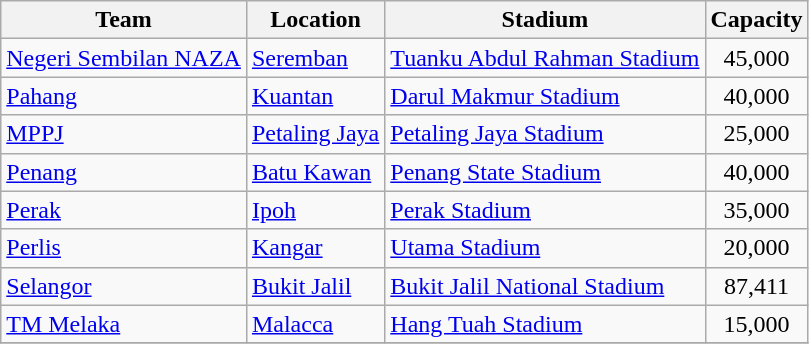<table class="wikitable sortable">
<tr>
<th>Team</th>
<th>Location</th>
<th>Stadium</th>
<th>Capacity</th>
</tr>
<tr>
<td><a href='#'>Negeri Sembilan NAZA</a></td>
<td><a href='#'>Seremban</a></td>
<td><a href='#'>Tuanku Abdul Rahman Stadium</a></td>
<td align=center>45,000</td>
</tr>
<tr>
<td><a href='#'>Pahang</a></td>
<td><a href='#'>Kuantan</a></td>
<td><a href='#'>Darul Makmur Stadium</a></td>
<td align="center">40,000</td>
</tr>
<tr>
<td><a href='#'>MPPJ</a></td>
<td><a href='#'>Petaling Jaya</a></td>
<td><a href='#'>Petaling Jaya Stadium</a></td>
<td align=center>25,000</td>
</tr>
<tr>
<td><a href='#'>Penang</a></td>
<td><a href='#'>Batu Kawan</a></td>
<td><a href='#'>Penang State Stadium</a></td>
<td align="center">40,000</td>
</tr>
<tr>
<td><a href='#'>Perak</a></td>
<td><a href='#'>Ipoh</a></td>
<td><a href='#'>Perak Stadium</a></td>
<td align="center">35,000</td>
</tr>
<tr>
<td><a href='#'>Perlis</a></td>
<td><a href='#'>Kangar</a></td>
<td><a href='#'>Utama Stadium</a></td>
<td align="center">20,000</td>
</tr>
<tr>
<td><a href='#'>Selangor</a></td>
<td><a href='#'>Bukit Jalil</a></td>
<td><a href='#'>Bukit Jalil National Stadium</a></td>
<td align="center">87,411</td>
</tr>
<tr>
<td><a href='#'>TM Melaka</a></td>
<td><a href='#'>Malacca</a></td>
<td><a href='#'>Hang Tuah Stadium</a></td>
<td align="center">15,000</td>
</tr>
<tr>
</tr>
</table>
